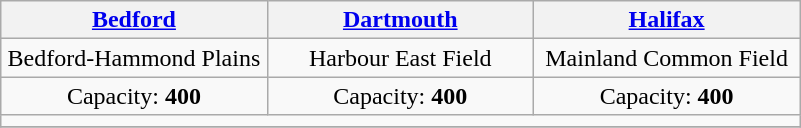<table class="wikitable" style="text-align:center">
<tr>
<th width=33%><a href='#'>Bedford</a></th>
<th width=33%><a href='#'>Dartmouth</a></th>
<th width=33%><a href='#'>Halifax</a></th>
</tr>
<tr>
<td>Bedford-Hammond Plains</td>
<td>Harbour East Field</td>
<td>Mainland Common Field</td>
</tr>
<tr>
<td>Capacity: <strong>400</strong></td>
<td>Capacity: <strong>400</strong></td>
<td>Capacity: <strong>400</strong></td>
</tr>
<tr>
<td colspan=3></td>
</tr>
<tr>
</tr>
</table>
